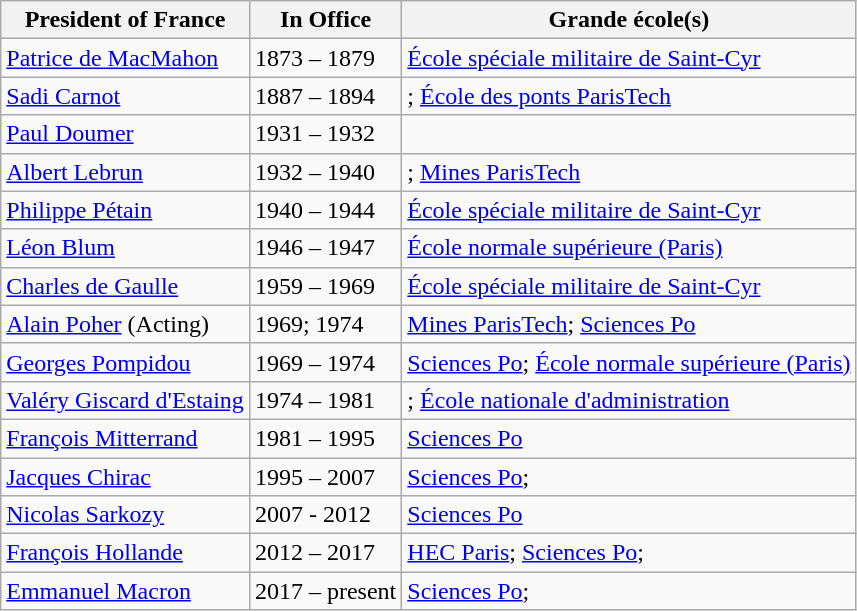<table class="wikitable">
<tr>
<th>President of France</th>
<th>In Office</th>
<th>Grande école(s)</th>
</tr>
<tr>
<td nowrap><a href='#'>Patrice de MacMahon</a></td>
<td>1873 – 1879</td>
<td><a href='#'>École spéciale militaire de Saint-Cyr</a></td>
</tr>
<tr>
<td nowrap><a href='#'>Sadi Carnot</a></td>
<td>1887 – 1894</td>
<td>; <a href='#'>École des ponts ParisTech</a></td>
</tr>
<tr>
<td nowrap><a href='#'>Paul Doumer</a></td>
<td>1931 – 1932</td>
<td></td>
</tr>
<tr>
<td nowrap><a href='#'>Albert Lebrun</a></td>
<td>1932 – 1940</td>
<td>; <a href='#'>Mines ParisTech</a></td>
</tr>
<tr>
<td nowrap><a href='#'>Philippe Pétain</a></td>
<td>1940 – 1944</td>
<td><a href='#'>École spéciale militaire de Saint-Cyr</a></td>
</tr>
<tr>
<td nowrap><a href='#'>Léon Blum</a></td>
<td>1946 – 1947</td>
<td><a href='#'>École normale supérieure (Paris)</a></td>
</tr>
<tr>
<td nowrap><a href='#'>Charles de Gaulle</a></td>
<td>1959 – 1969</td>
<td><a href='#'>École spéciale militaire de Saint-Cyr</a></td>
</tr>
<tr>
<td nowrap><a href='#'>Alain Poher</a> (Acting)</td>
<td>1969; 1974</td>
<td><a href='#'>Mines ParisTech</a>; <a href='#'>Sciences Po</a></td>
</tr>
<tr>
<td nowrap><a href='#'>Georges Pompidou</a></td>
<td>1969 – 1974</td>
<td><a href='#'>Sciences Po</a>; <a href='#'>École normale supérieure (Paris)</a></td>
</tr>
<tr>
<td nowrap><a href='#'>Valéry Giscard d'Estaing</a></td>
<td>1974 – 1981</td>
<td>; <a href='#'>École nationale d'administration</a></td>
</tr>
<tr>
<td nowrap><a href='#'>François Mitterrand</a></td>
<td>1981 – 1995</td>
<td><a href='#'>Sciences Po</a></td>
</tr>
<tr>
<td nowrap><a href='#'>Jacques Chirac</a></td>
<td>1995 – 2007</td>
<td><a href='#'>Sciences Po</a>; </td>
</tr>
<tr>
<td nowrap><a href='#'>Nicolas Sarkozy</a></td>
<td>2007 - 2012</td>
<td><a href='#'>Sciences Po</a></td>
</tr>
<tr>
<td nowrap><a href='#'>François Hollande</a></td>
<td>2012 – 2017</td>
<td><a href='#'>HEC Paris</a>; <a href='#'>Sciences Po</a>; </td>
</tr>
<tr>
<td nowrap><a href='#'>Emmanuel Macron</a></td>
<td>2017 – present</td>
<td><a href='#'>Sciences Po</a>; </td>
</tr>
</table>
